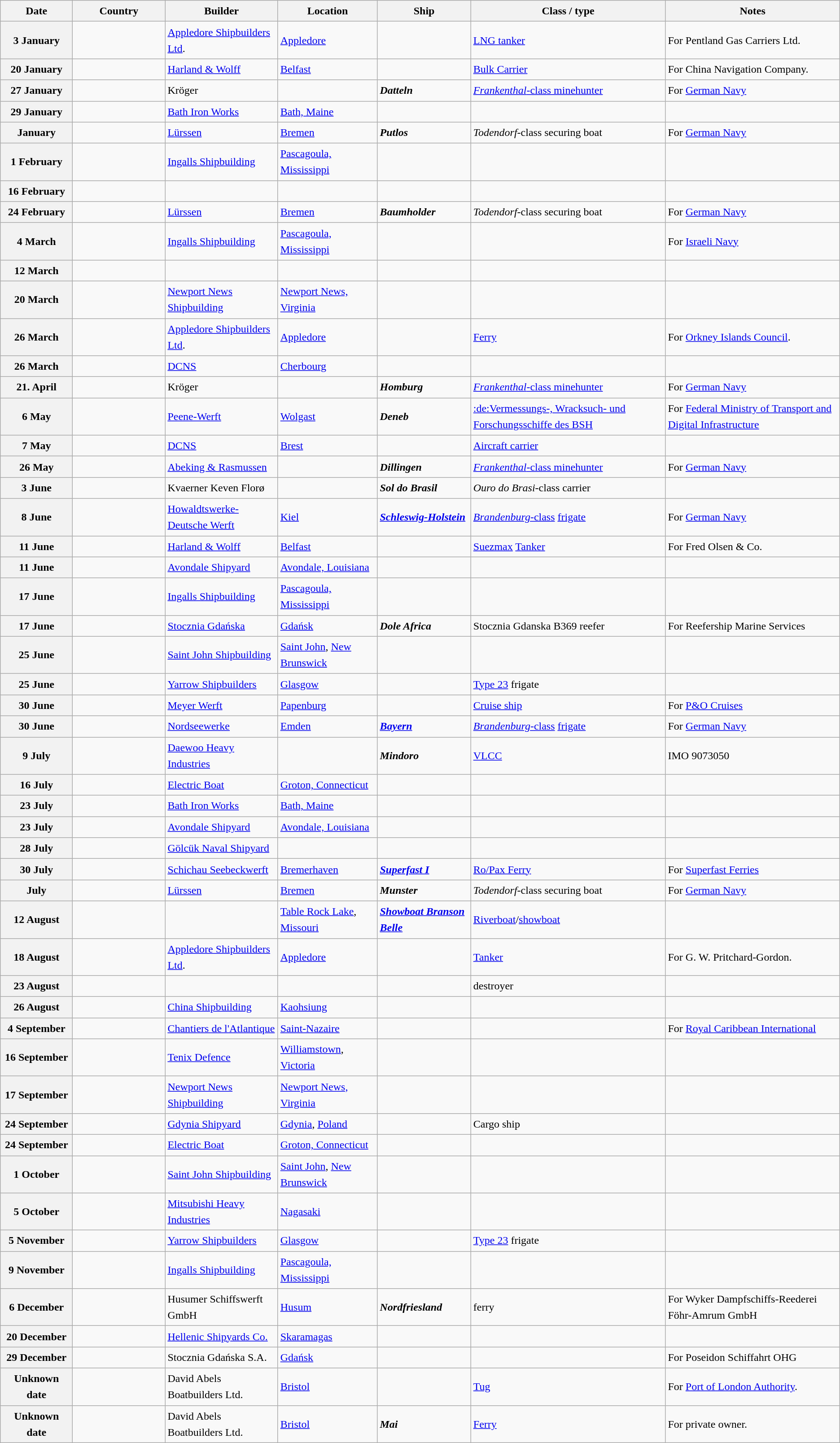<table class="wikitable sortable" style="font-size:1.00em; line-height:1.5em;">
<tr>
<th width="100">Date</th>
<th width="130">Country</th>
<th>Builder</th>
<th>Location</th>
<th>Ship</th>
<th>Class / type</th>
<th>Notes</th>
</tr>
<tr ---->
<th>3 January</th>
<td></td>
<td><a href='#'>Appledore Shipbuilders Ltd</a>.</td>
<td><a href='#'>Appledore</a></td>
<td><strong></strong></td>
<td><a href='#'>LNG tanker</a></td>
<td>For Pentland Gas Carriers Ltd.</td>
</tr>
<tr ---->
<th>20 January</th>
<td></td>
<td><a href='#'>Harland & Wolff</a></td>
<td><a href='#'>Belfast</a></td>
<td><strong></strong></td>
<td><a href='#'>Bulk Carrier</a></td>
<td>For China Navigation Company.</td>
</tr>
<tr>
<th>27 January</th>
<td></td>
<td>Kröger</td>
<td></td>
<td><strong><em>Datteln</em></strong></td>
<td><a href='#'><em>Frankenthal</em>-class minehunter</a></td>
<td>For <a href='#'>German Navy</a></td>
</tr>
<tr>
<th>29 January</th>
<td></td>
<td><a href='#'>Bath Iron Works</a></td>
<td><a href='#'>Bath, Maine</a></td>
<td><strong></strong></td>
<td></td>
<td></td>
</tr>
<tr>
<th>January</th>
<td></td>
<td><a href='#'>Lürssen</a></td>
<td><a href='#'>Bremen</a></td>
<td><strong><em>Putlos</em></strong></td>
<td><em>Todendorf</em>-class securing boat</td>
<td>For <a href='#'>German Navy</a></td>
</tr>
<tr>
<th>1 February</th>
<td></td>
<td><a href='#'>Ingalls Shipbuilding</a></td>
<td><a href='#'>Pascagoula, Mississippi</a></td>
<td><strong></strong></td>
<td></td>
<td></td>
</tr>
<tr>
<th>16 February</th>
<td></td>
<td></td>
<td></td>
<td><strong></strong></td>
<td></td>
<td></td>
</tr>
<tr>
<th>24 February</th>
<td></td>
<td><a href='#'>Lürssen</a></td>
<td><a href='#'>Bremen</a></td>
<td><strong><em>Baumholder</em></strong></td>
<td><em>Todendorf</em>-class securing boat</td>
<td>For <a href='#'>German Navy</a></td>
</tr>
<tr>
<th>4 March</th>
<td></td>
<td><a href='#'>Ingalls Shipbuilding</a></td>
<td><a href='#'>Pascagoula, Mississippi</a></td>
<td><strong></strong></td>
<td></td>
<td>For <a href='#'>Israeli Navy</a></td>
</tr>
<tr>
<th>12 March</th>
<td></td>
<td></td>
<td></td>
<td><strong></strong></td>
<td></td>
<td></td>
</tr>
<tr>
<th>20 March</th>
<td></td>
<td><a href='#'>Newport News Shipbuilding</a></td>
<td><a href='#'>Newport News, Virginia</a></td>
<td><strong></strong></td>
<td></td>
<td></td>
</tr>
<tr ---->
<th>26 March</th>
<td></td>
<td><a href='#'>Appledore Shipbuilders Ltd</a>.</td>
<td><a href='#'>Appledore</a></td>
<td><strong></strong></td>
<td><a href='#'>Ferry</a></td>
<td>For <a href='#'>Orkney Islands Council</a>.</td>
</tr>
<tr>
<th>26 March</th>
<td></td>
<td><a href='#'>DCNS</a></td>
<td><a href='#'>Cherbourg</a></td>
<td><strong></strong></td>
<td></td>
<td></td>
</tr>
<tr>
<th>21. April</th>
<td></td>
<td>Kröger</td>
<td></td>
<td><strong><em>Homburg</em></strong></td>
<td><a href='#'><em>Frankenthal</em>-class minehunter</a></td>
<td>For <a href='#'>German Navy</a></td>
</tr>
<tr>
<th>6 May</th>
<td></td>
<td><a href='#'>Peene-Werft</a></td>
<td><a href='#'>Wolgast</a></td>
<td><strong><em>Deneb</em></strong></td>
<td><a href='#'>:de:Vermessungs-, Wracksuch- und Forschungsschiffe des BSH</a></td>
<td>For <a href='#'>Federal Ministry of Transport and Digital Infrastructure</a></td>
</tr>
<tr>
<th>7 May</th>
<td></td>
<td><a href='#'>DCNS</a></td>
<td><a href='#'>Brest</a></td>
<td><strong></strong></td>
<td><a href='#'>Aircraft carrier</a></td>
<td></td>
</tr>
<tr>
<th>26 May</th>
<td></td>
<td><a href='#'>Abeking & Rasmussen</a></td>
<td></td>
<td><strong><em>Dillingen</em></strong></td>
<td><a href='#'><em>Frankenthal</em>-class minehunter</a></td>
<td>For <a href='#'>German Navy</a></td>
</tr>
<tr>
<th>3 June</th>
<td></td>
<td>Kvaerner Keven Florø</td>
<td></td>
<td><strong><em>Sol do Brasil</em></strong></td>
<td><em>Ouro do Brasi</em>-class carrier</td>
<td></td>
</tr>
<tr>
<th>8 June</th>
<td></td>
<td><a href='#'>Howaldtswerke-Deutsche Werft</a></td>
<td><a href='#'>Kiel</a></td>
<td><strong><a href='#'><em>Schleswig-Holstein</em></a></strong></td>
<td><a href='#'><em>Brandenburg</em>-class</a> <a href='#'>frigate</a></td>
<td>For <a href='#'>German Navy</a></td>
</tr>
<tr ---->
<th>11 June</th>
<td></td>
<td><a href='#'>Harland & Wolff</a></td>
<td><a href='#'>Belfast</a></td>
<td><strong></strong></td>
<td><a href='#'>Suezmax</a> <a href='#'>Tanker</a></td>
<td>For Fred Olsen & Co.</td>
</tr>
<tr>
<th>11 June</th>
<td></td>
<td><a href='#'>Avondale Shipyard</a></td>
<td><a href='#'>Avondale, Louisiana</a></td>
<td><strong></strong></td>
<td></td>
<td></td>
</tr>
<tr>
<th>17 June</th>
<td></td>
<td><a href='#'>Ingalls Shipbuilding</a></td>
<td><a href='#'>Pascagoula, Mississippi</a></td>
<td><strong></strong></td>
<td></td>
<td></td>
</tr>
<tr>
<th>17 June</th>
<td></td>
<td><a href='#'>Stocznia Gdańska</a></td>
<td><a href='#'>Gdańsk</a></td>
<td><strong><em>Dole Africa</em></strong></td>
<td>Stocznia Gdanska B369 reefer</td>
<td>For Reefership Marine Services</td>
</tr>
<tr>
<th>25 June</th>
<td></td>
<td><a href='#'>Saint John Shipbuilding</a></td>
<td><a href='#'>Saint John</a>, <a href='#'>New Brunswick</a></td>
<td><strong></strong></td>
<td></td>
<td></td>
</tr>
<tr>
<th>25 June</th>
<td></td>
<td><a href='#'>Yarrow Shipbuilders</a></td>
<td><a href='#'>Glasgow</a></td>
<td><strong></strong></td>
<td><a href='#'>Type 23</a> frigate</td>
<td></td>
</tr>
<tr>
<th>30 June</th>
<td></td>
<td><a href='#'>Meyer Werft</a></td>
<td><a href='#'>Papenburg</a></td>
<td><strong></strong></td>
<td><a href='#'>Cruise ship</a></td>
<td>For <a href='#'>P&O Cruises</a></td>
</tr>
<tr>
<th>30 June</th>
<td></td>
<td><a href='#'>Nordseewerke</a></td>
<td><a href='#'>Emden</a></td>
<td><strong><a href='#'><em>Bayern</em></a></strong></td>
<td><a href='#'><em>Brandenburg</em>-class</a> <a href='#'>frigate</a></td>
<td>For <a href='#'>German Navy</a></td>
</tr>
<tr>
<th>9 July</th>
<td></td>
<td><a href='#'>Daewoo Heavy Industries</a></td>
<td></td>
<td><strong><em>Mindoro</em></strong></td>
<td><a href='#'>VLCC</a></td>
<td>IMO 9073050</td>
</tr>
<tr>
<th>16 July</th>
<td></td>
<td><a href='#'>Electric Boat</a></td>
<td><a href='#'>Groton, Connecticut</a></td>
<td><strong></strong></td>
<td></td>
<td></td>
</tr>
<tr>
<th>23 July</th>
<td></td>
<td><a href='#'>Bath Iron Works</a></td>
<td><a href='#'>Bath, Maine</a></td>
<td><strong></strong></td>
<td></td>
<td></td>
</tr>
<tr>
<th>23 July</th>
<td></td>
<td><a href='#'>Avondale Shipyard</a></td>
<td><a href='#'>Avondale, Louisiana</a></td>
<td><strong></strong></td>
<td></td>
<td></td>
</tr>
<tr>
<th>28 July</th>
<td></td>
<td><a href='#'>Gölcük Naval Shipyard</a></td>
<td></td>
<td><strong></strong></td>
<td></td>
<td></td>
</tr>
<tr>
<th>30 July</th>
<td></td>
<td><a href='#'>Schichau Seebeckwerft</a></td>
<td><a href='#'>Bremerhaven</a></td>
<td><strong><a href='#'><em>Superfast I</em></a></strong></td>
<td><a href='#'>Ro/Pax Ferry</a></td>
<td>For <a href='#'>Superfast Ferries</a></td>
</tr>
<tr>
<th>July</th>
<td></td>
<td><a href='#'>Lürssen</a></td>
<td><a href='#'>Bremen</a></td>
<td><strong><em>Munster</em></strong></td>
<td><em>Todendorf</em>-class securing boat</td>
<td>For <a href='#'>German Navy</a></td>
</tr>
<tr>
<th>12 August</th>
<td></td>
<td></td>
<td><a href='#'>Table Rock Lake</a>, <a href='#'>Missouri</a></td>
<td><strong><em><a href='#'>Showboat Branson Belle</a></em></strong></td>
<td><a href='#'>Riverboat</a>/<a href='#'>showboat</a></td>
<td></td>
</tr>
<tr ---->
<th>18 August</th>
<td></td>
<td><a href='#'>Appledore Shipbuilders Ltd</a>.</td>
<td><a href='#'>Appledore</a></td>
<td><strong></strong></td>
<td><a href='#'>Tanker</a></td>
<td>For G. W. Pritchard-Gordon.</td>
</tr>
<tr>
<th>23 August</th>
<td></td>
<td></td>
<td></td>
<td><strong></strong></td>
<td> destroyer</td>
<td></td>
</tr>
<tr>
<th>26 August</th>
<td></td>
<td><a href='#'>China Shipbuilding</a></td>
<td><a href='#'>Kaohsiung</a></td>
<td><strong></strong></td>
<td></td>
<td></td>
</tr>
<tr>
<th>4 September</th>
<td></td>
<td><a href='#'>Chantiers de l'Atlantique</a></td>
<td><a href='#'>Saint-Nazaire</a></td>
<td><strong></strong></td>
<td></td>
<td>For <a href='#'>Royal Caribbean International</a></td>
</tr>
<tr>
<th>16 September</th>
<td></td>
<td><a href='#'>Tenix Defence</a></td>
<td><a href='#'>Williamstown</a>, <a href='#'>Victoria</a></td>
<td><strong></strong></td>
<td></td>
<td></td>
</tr>
<tr>
<th>17 September</th>
<td></td>
<td><a href='#'>Newport News Shipbuilding</a></td>
<td><a href='#'>Newport News, Virginia</a></td>
<td><strong></strong></td>
<td></td>
<td></td>
</tr>
<tr>
<th>24 September</th>
<td></td>
<td><a href='#'>Gdynia Shipyard</a></td>
<td><a href='#'>Gdynia</a>, <a href='#'>Poland</a></td>
<td><strong></strong></td>
<td>Cargo ship</td>
<td></td>
</tr>
<tr>
<th>24 September</th>
<td></td>
<td><a href='#'>Electric Boat</a></td>
<td><a href='#'>Groton, Connecticut</a></td>
<td><strong></strong></td>
<td></td>
<td></td>
</tr>
<tr>
<th>1 October</th>
<td></td>
<td><a href='#'>Saint John Shipbuilding</a></td>
<td><a href='#'>Saint John</a>, <a href='#'>New Brunswick</a></td>
<td><strong></strong></td>
<td></td>
<td></td>
</tr>
<tr>
<th>5 October</th>
<td></td>
<td><a href='#'>Mitsubishi Heavy Industries</a></td>
<td><a href='#'>Nagasaki</a></td>
<td><strong></strong></td>
<td></td>
<td></td>
</tr>
<tr>
<th>5 November</th>
<td></td>
<td><a href='#'>Yarrow Shipbuilders</a></td>
<td><a href='#'>Glasgow</a></td>
<td><strong></strong></td>
<td><a href='#'>Type 23</a> frigate</td>
<td></td>
</tr>
<tr>
<th>9 November</th>
<td></td>
<td><a href='#'>Ingalls Shipbuilding</a></td>
<td><a href='#'>Pascagoula, Mississippi</a></td>
<td><strong></strong></td>
<td></td>
<td></td>
</tr>
<tr>
<th>6 December</th>
<td></td>
<td>Husumer Schiffswerft GmbH</td>
<td><a href='#'>Husum</a></td>
<td><strong><em>Nordfriesland</em></strong></td>
<td>ferry</td>
<td>For Wyker Dampfschiffs-Reederei Föhr-Amrum GmbH</td>
</tr>
<tr>
<th>20 December</th>
<td></td>
<td><a href='#'>Hellenic Shipyards Co.</a></td>
<td><a href='#'>Skaramagas</a></td>
<td><strong></strong></td>
<td></td>
<td></td>
</tr>
<tr>
<th>29 December</th>
<td></td>
<td>Stocznia Gdańska S.A.</td>
<td><a href='#'>Gdańsk</a></td>
<td><strong><em></em></strong></td>
<td></td>
<td>For Poseidon Schiffahrt OHG</td>
</tr>
<tr ---->
<th>Unknown date</th>
<td></td>
<td>David Abels Boatbuilders Ltd.</td>
<td><a href='#'>Bristol</a></td>
<td><strong></strong></td>
<td><a href='#'>Tug</a></td>
<td>For <a href='#'>Port of London Authority</a>.</td>
</tr>
<tr ---->
<th>Unknown date</th>
<td></td>
<td>David Abels Boatbuilders Ltd.</td>
<td><a href='#'>Bristol</a></td>
<td><strong><em>Mai</em></strong></td>
<td><a href='#'>Ferry</a></td>
<td>For private owner.</td>
</tr>
</table>
